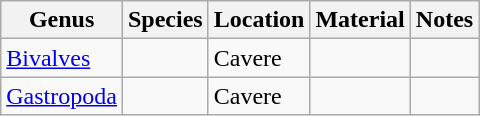<table class="wikitable">
<tr>
<th>Genus</th>
<th>Species</th>
<th>Location</th>
<th>Material</th>
<th>Notes</th>
</tr>
<tr>
<td><a href='#'>Bivalves</a></td>
<td></td>
<td>Cavere</td>
<td></td>
<td></td>
</tr>
<tr>
<td><a href='#'>Gastropoda</a></td>
<td></td>
<td>Cavere</td>
<td></td>
<td></td>
</tr>
</table>
